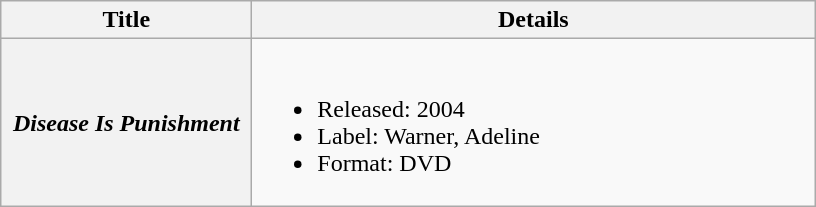<table class="wikitable plainrowheaders">
<tr>
<th scope="col" style="width:10em;">Title</th>
<th scope="col" style="width:23em;">Details</th>
</tr>
<tr>
<th scope="row"><em>Disease Is Punishment</em></th>
<td><br><ul><li>Released: 2004</li><li>Label: Warner, Adeline</li><li>Format: DVD</li></ul></td>
</tr>
</table>
